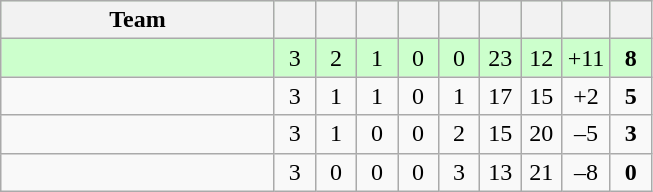<table class="wikitable" style="text-align: center;">
<tr style="background:#ccffcc;">
<th style="width:175px;">Team</th>
<th width="20"></th>
<th width="20"></th>
<th width="20"></th>
<th width="20"></th>
<th width="20"></th>
<th width="20"></th>
<th width="20"></th>
<th width="25"></th>
<th width="20"></th>
</tr>
<tr style="background:#ccffcc;">
<td align=left></td>
<td>3</td>
<td>2</td>
<td>1</td>
<td>0</td>
<td>0</td>
<td>23</td>
<td>12</td>
<td>+11</td>
<td><strong>8</strong></td>
</tr>
<tr>
<td align=left></td>
<td>3</td>
<td>1</td>
<td>1</td>
<td>0</td>
<td>1</td>
<td>17</td>
<td>15</td>
<td>+2</td>
<td><strong>5</strong></td>
</tr>
<tr>
<td align=left></td>
<td>3</td>
<td>1</td>
<td>0</td>
<td>0</td>
<td>2</td>
<td>15</td>
<td>20</td>
<td>–5</td>
<td><strong>3</strong></td>
</tr>
<tr>
<td align=left></td>
<td>3</td>
<td>0</td>
<td>0</td>
<td>0</td>
<td>3</td>
<td>13</td>
<td>21</td>
<td>–8</td>
<td><strong>0</strong></td>
</tr>
</table>
